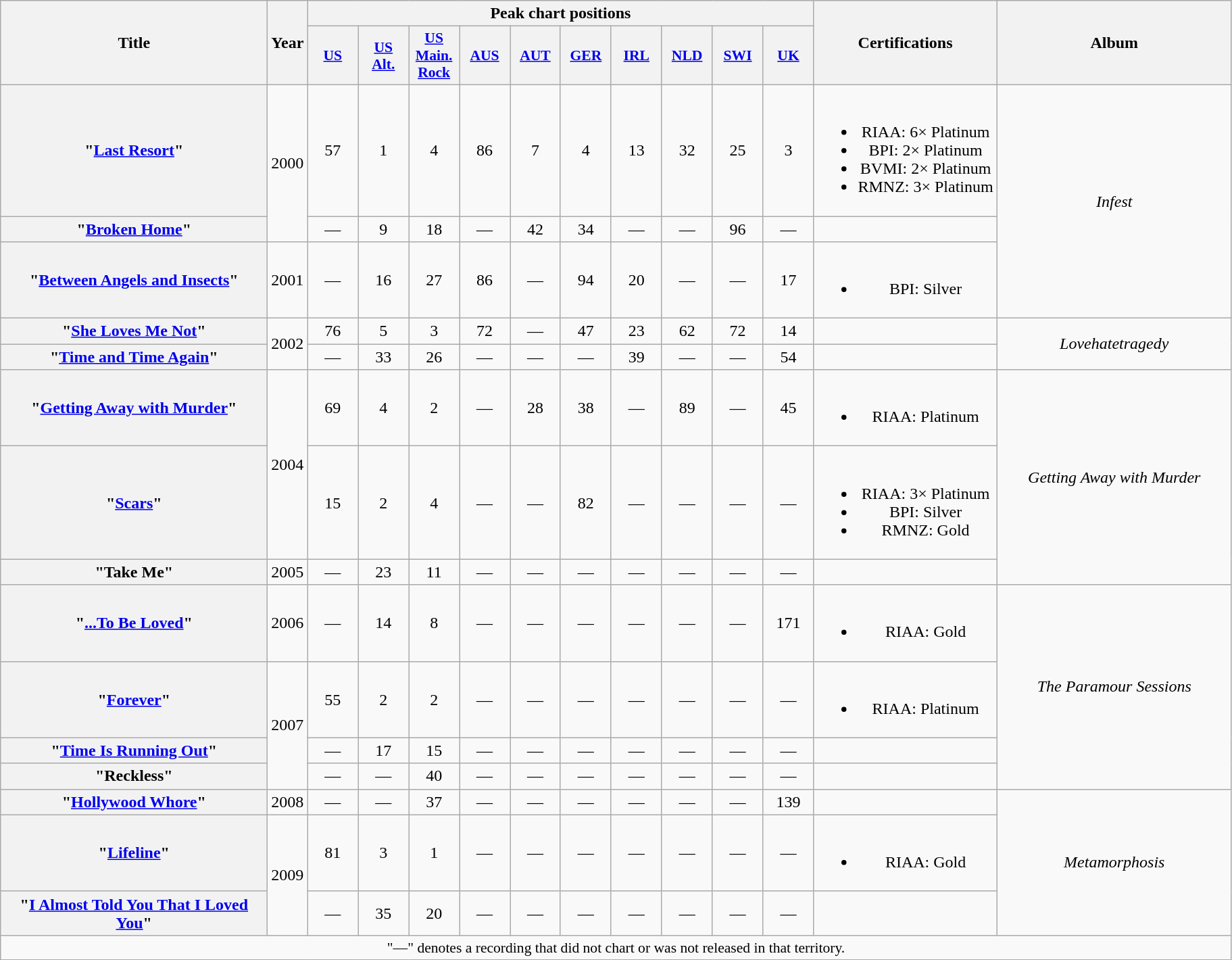<table class="wikitable plainrowheaders" style="text-align:center;">
<tr>
<th scope="col" rowspan="2" style="width:16em;">Title</th>
<th scope="col" rowspan="2" style="width:1em;">Year</th>
<th scope="col" colspan="10">Peak chart positions</th>
<th scope="col" rowspan="2">Certifications</th>
<th scope="col" rowspan="2" style="width:14em;">Album</th>
</tr>
<tr>
<th scope="col" style="width:3em;font-size:90%;"><a href='#'>US</a><br></th>
<th scope="col" style="width:3em;font-size:90%;"><a href='#'>US<br>Alt.</a><br></th>
<th scope="col" style="width:3em;font-size:90%;"><a href='#'>US<br>Main. Rock</a><br></th>
<th scope="col" style="width:3em;font-size:90%;"><a href='#'>AUS</a><br></th>
<th scope="col" style="width:3em;font-size:90%;"><a href='#'>AUT</a><br></th>
<th scope="col" style="width:3em;font-size:90%;"><a href='#'>GER</a><br></th>
<th scope="col" style="width:3em;font-size:90%;"><a href='#'>IRL</a><br></th>
<th scope="col" style="width:3em;font-size:90%;"><a href='#'>NLD</a><br></th>
<th scope="col" style="width:3em;font-size:90%;"><a href='#'>SWI</a><br></th>
<th scope="col" style="width:3em;font-size:90%;"><a href='#'>UK</a><br></th>
</tr>
<tr>
<th scope="row">"<a href='#'>Last Resort</a>"</th>
<td rowspan="2">2000</td>
<td>57</td>
<td>1</td>
<td>4</td>
<td>86</td>
<td>7</td>
<td>4</td>
<td>13</td>
<td>32</td>
<td>25</td>
<td>3</td>
<td><br><ul><li>RIAA: 6× Platinum</li><li>BPI: 2× Platinum</li><li>BVMI: 2× Platinum</li><li>RMNZ: 3× Platinum</li></ul></td>
<td rowspan="3"><em>Infest</em></td>
</tr>
<tr>
<th scope="row">"<a href='#'>Broken Home</a>"</th>
<td>—</td>
<td>9</td>
<td>18</td>
<td>—</td>
<td>42</td>
<td>34</td>
<td>—</td>
<td>—</td>
<td>96</td>
<td>—</td>
<td></td>
</tr>
<tr>
<th scope="row">"<a href='#'>Between Angels and Insects</a>"</th>
<td>2001</td>
<td>—</td>
<td>16</td>
<td>27</td>
<td>86</td>
<td>—</td>
<td>94</td>
<td>20</td>
<td>—</td>
<td>—</td>
<td>17</td>
<td><br><ul><li>BPI: Silver</li></ul></td>
</tr>
<tr>
<th scope="row">"<a href='#'>She Loves Me Not</a>"</th>
<td rowspan="2">2002</td>
<td>76</td>
<td>5</td>
<td>3</td>
<td>72</td>
<td>—</td>
<td>47</td>
<td>23</td>
<td>62</td>
<td>72</td>
<td>14</td>
<td></td>
<td rowspan="2"><em>Lovehatetragedy</em></td>
</tr>
<tr>
<th scope="row">"<a href='#'>Time and Time Again</a>"</th>
<td>—</td>
<td>33</td>
<td>26</td>
<td>—</td>
<td>—</td>
<td>—</td>
<td>39</td>
<td>—</td>
<td>—</td>
<td>54</td>
<td></td>
</tr>
<tr>
<th scope="row">"<a href='#'>Getting Away with Murder</a>"</th>
<td rowspan="2">2004</td>
<td>69</td>
<td>4</td>
<td>2</td>
<td>—</td>
<td>28</td>
<td>38</td>
<td>—</td>
<td>89</td>
<td>—</td>
<td>45</td>
<td><br><ul><li>RIAA: Platinum</li></ul></td>
<td rowspan="3"><em>Getting Away with Murder</em></td>
</tr>
<tr>
<th scope="row">"<a href='#'>Scars</a>"</th>
<td>15</td>
<td>2</td>
<td>4</td>
<td>—</td>
<td>—</td>
<td>82</td>
<td>—</td>
<td>—</td>
<td>—</td>
<td>—</td>
<td><br><ul><li>RIAA: 3× Platinum</li><li>BPI: Silver</li><li>RMNZ: Gold</li></ul></td>
</tr>
<tr>
<th scope="row">"Take Me"</th>
<td>2005</td>
<td>—</td>
<td>23</td>
<td>11</td>
<td>—</td>
<td>—</td>
<td>—</td>
<td>—</td>
<td>—</td>
<td>—</td>
<td>—</td>
<td></td>
</tr>
<tr>
<th scope="row">"<a href='#'>...To Be Loved</a>"</th>
<td>2006</td>
<td>—</td>
<td>14</td>
<td>8</td>
<td>—</td>
<td>—</td>
<td>—</td>
<td>—</td>
<td>—</td>
<td>—</td>
<td>171</td>
<td><br><ul><li>RIAA: Gold</li></ul></td>
<td rowspan="4"><em>The Paramour Sessions</em></td>
</tr>
<tr>
<th scope="row">"<a href='#'>Forever</a>"</th>
<td rowspan="3">2007</td>
<td>55</td>
<td>2</td>
<td>2</td>
<td>—</td>
<td>—</td>
<td>—</td>
<td>—</td>
<td>—</td>
<td>—</td>
<td>—</td>
<td><br><ul><li>RIAA: Platinum</li></ul></td>
</tr>
<tr>
<th scope="row">"<a href='#'>Time Is Running Out</a>"</th>
<td>—</td>
<td>17</td>
<td>15</td>
<td>—</td>
<td>—</td>
<td>—</td>
<td>—</td>
<td>—</td>
<td>—</td>
<td>—</td>
<td></td>
</tr>
<tr>
<th scope="row">"Reckless"</th>
<td>—</td>
<td>—</td>
<td>40</td>
<td>—</td>
<td>—</td>
<td>—</td>
<td>—</td>
<td>—</td>
<td>—</td>
<td>—</td>
<td></td>
</tr>
<tr>
<th scope="row">"<a href='#'>Hollywood Whore</a>"</th>
<td>2008</td>
<td>—</td>
<td>—</td>
<td>37</td>
<td>—</td>
<td>—</td>
<td>—</td>
<td>—</td>
<td>—</td>
<td>—</td>
<td>139</td>
<td></td>
<td rowspan="3"><em>Metamorphosis</em></td>
</tr>
<tr>
<th scope="row">"<a href='#'>Lifeline</a>"</th>
<td rowspan="2">2009</td>
<td>81</td>
<td>3</td>
<td>1</td>
<td>—</td>
<td>—</td>
<td>—</td>
<td>—</td>
<td>—</td>
<td>—</td>
<td>—</td>
<td><br><ul><li>RIAA: Gold</li></ul></td>
</tr>
<tr>
<th scope="row">"<a href='#'>I Almost Told You That I Loved You</a>"</th>
<td>—</td>
<td>35</td>
<td>20</td>
<td>—</td>
<td>—</td>
<td>—</td>
<td>—</td>
<td>—</td>
<td>—</td>
<td>—</td>
<td></td>
</tr>
<tr>
<td colspan="15" style="font-size:90%">"—" denotes a recording that did not chart or was not released in that territory.</td>
</tr>
</table>
